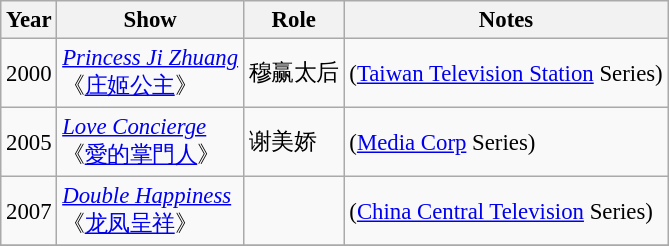<table class="wikitable" style="font-size: 95%;">
<tr>
<th>Year</th>
<th>Show</th>
<th>Role</th>
<th>Notes</th>
</tr>
<tr>
<td>2000</td>
<td><em><a href='#'>Princess Ji Zhuang</a></em> <br> 《<a href='#'>庄姬公主</a>》</td>
<td>穆赢太后</td>
<td>(<a href='#'>Taiwan Television Station</a> Series)</td>
</tr>
<tr>
<td>2005</td>
<td><em><a href='#'>Love Concierge</a></em> <br> 《<a href='#'>愛的掌門人</a>》</td>
<td>谢美娇</td>
<td>(<a href='#'>Media Corp</a> Series)</td>
</tr>
<tr>
<td>2007</td>
<td><em><a href='#'>Double Happiness</a></em> <br> 《<a href='#'>龙凤呈祥</a>》</td>
<td></td>
<td>(<a href='#'>China Central Television</a> Series)</td>
</tr>
<tr>
</tr>
</table>
